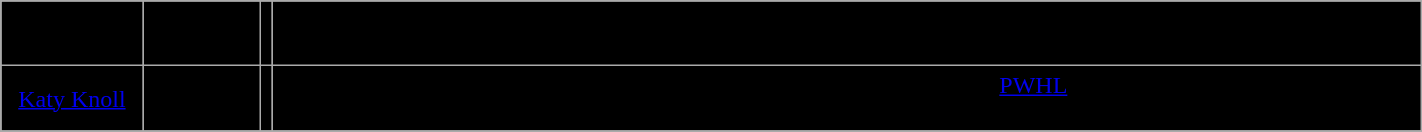<table class="wikitable">
<tr align="center" bgcolor=" ">
<td>Alexa Matses</td>
<td>Goaltender</td>
<td></td>
<td>Attended Phillips Academy in Andover, Massachusetts, competing as a goaltender in both ice hockey and field hockey<br>Competed for the Boston Shamrocks</td>
</tr>
<tr align="center" bgcolor=" ">
<td><a href='#'>Katy Knoll</a></td>
<td>Forward</td>
<td></td>
<td>Played for the Toronto Jr. Aeros of the <a href='#'>PWHL</a><br>Competed for the United States U18 National Team</td>
</tr>
<tr align="center" bgcolor=" ">
</tr>
</table>
